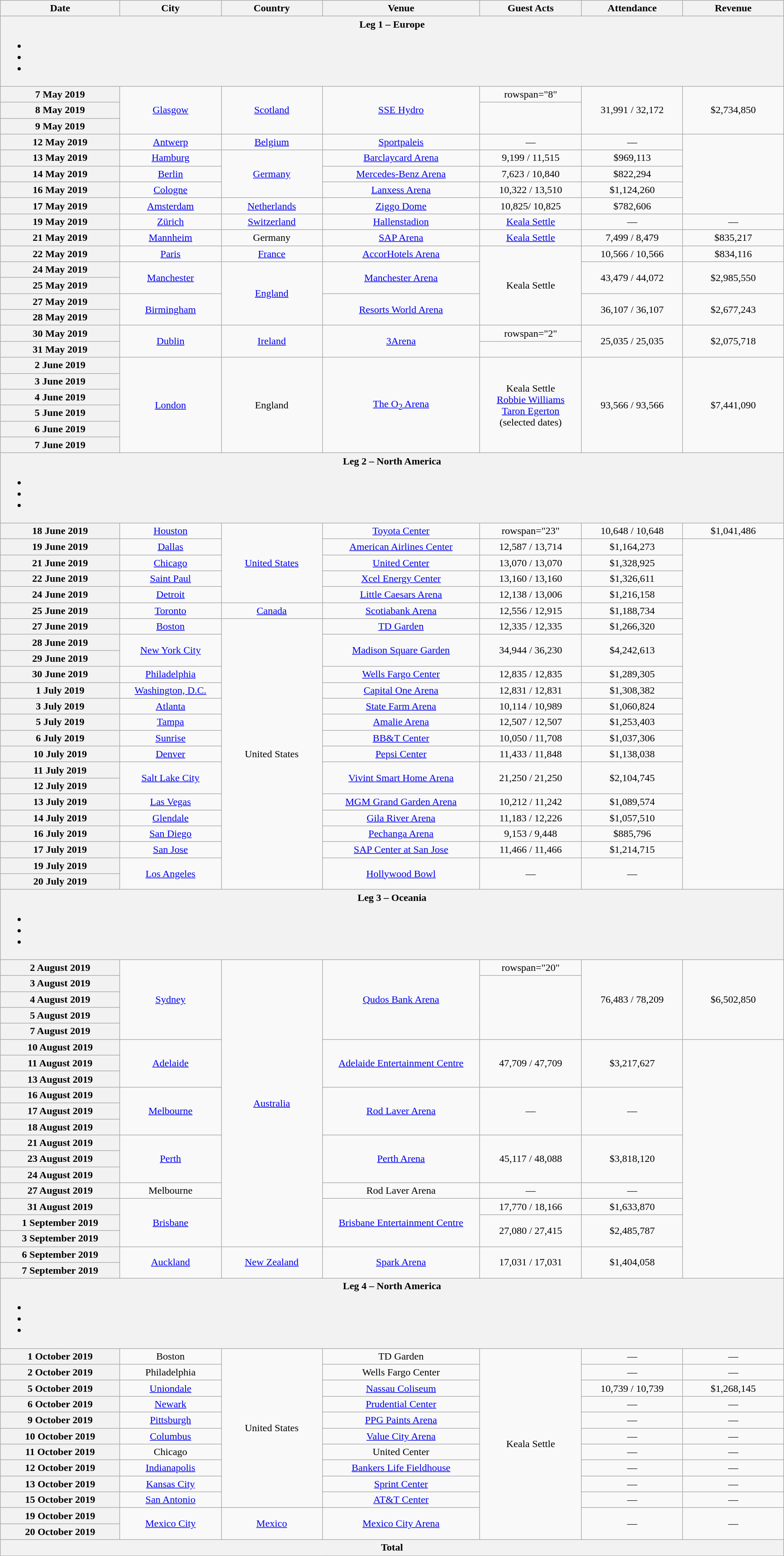<table class="wikitable plainrowheaders" style="text-align:center;">
<tr>
<th scope="col" style="width:12em;">Date</th>
<th scope="col" style="width:10em;">City</th>
<th scope="col" style="width:10em;">Country</th>
<th scope="col" style="width:16em;">Venue</th>
<th scope="col" style="width:10em;">Guest Acts</th>
<th scope="col" style="width:10em;">Attendance</th>
<th scope="col" style="width:10em;">Revenue</th>
</tr>
<tr>
<th colspan="7">Leg 1 – Europe<br><ul><li></li><li></li><li></li></ul></th>
</tr>
<tr>
<th scope="row" style="text-align:center;">7 May 2019</th>
<td rowspan="3"><a href='#'>Glasgow</a></td>
<td rowspan="3"><a href='#'>Scotland</a></td>
<td rowspan="3"><a href='#'>SSE Hydro</a></td>
<td>rowspan="8" </td>
<td rowspan="3">31,991 / 32,172</td>
<td rowspan="3">$2,734,850</td>
</tr>
<tr>
<th scope="row" style="text-align:center;">8 May 2019</th>
</tr>
<tr>
<th scope="row" style="text-align:center;">9 May 2019</th>
</tr>
<tr>
<th scope="row" style="text-align:center;">12 May 2019</th>
<td><a href='#'>Antwerp</a></td>
<td><a href='#'>Belgium</a></td>
<td><a href='#'>Sportpaleis</a></td>
<td>—</td>
<td>—</td>
</tr>
<tr>
<th scope="row" style="text-align:center;">13 May 2019</th>
<td><a href='#'>Hamburg</a></td>
<td rowspan="3"><a href='#'>Germany</a></td>
<td><a href='#'>Barclaycard Arena</a></td>
<td>9,199 / 11,515</td>
<td>$969,113</td>
</tr>
<tr>
<th scope="row" style="text-align:center;">14 May 2019</th>
<td><a href='#'>Berlin</a></td>
<td><a href='#'>Mercedes-Benz Arena</a></td>
<td>7,623 / 10,840</td>
<td>$822,294</td>
</tr>
<tr>
<th scope="row" style="text-align:center;">16 May 2019</th>
<td><a href='#'>Cologne</a></td>
<td><a href='#'>Lanxess Arena</a></td>
<td>10,322 / 13,510</td>
<td>$1,124,260</td>
</tr>
<tr>
<th scope="row" style="text-align:center;">17 May 2019</th>
<td><a href='#'>Amsterdam</a></td>
<td><a href='#'>Netherlands</a></td>
<td><a href='#'>Ziggo Dome</a></td>
<td>10,825/ 10,825</td>
<td>$782,606</td>
</tr>
<tr>
<th scope="row" style="text-align:center;">19 May 2019</th>
<td><a href='#'>Zürich</a></td>
<td><a href='#'>Switzerland</a></td>
<td><a href='#'>Hallenstadion</a></td>
<td><a href='#'>Keala Settle</a></td>
<td>—</td>
<td>—</td>
</tr>
<tr>
<th scope="row" style="text-align:center;">21 May 2019</th>
<td><a href='#'>Mannheim</a></td>
<td>Germany</td>
<td><a href='#'>SAP Arena</a></td>
<td><a href='#'>Keala Settle</a></td>
<td>7,499 / 8,479</td>
<td>$835,217</td>
</tr>
<tr>
<th scope="row" style="text-align:center;">22 May 2019</th>
<td><a href='#'>Paris</a></td>
<td><a href='#'>France</a></td>
<td><a href='#'>AccorHotels Arena</a></td>
<td rowspan="5">Keala Settle</td>
<td>10,566 / 10,566</td>
<td>$834,116</td>
</tr>
<tr>
<th scope="row" style="text-align:center;">24 May 2019</th>
<td rowspan="2"><a href='#'>Manchester</a></td>
<td rowspan="4"><a href='#'>England</a></td>
<td rowspan="2"><a href='#'>Manchester Arena</a></td>
<td rowspan="2">43,479 / 44,072</td>
<td rowspan="2">$2,985,550</td>
</tr>
<tr>
<th scope="row" style="text-align:center;">25 May 2019</th>
</tr>
<tr>
<th scope="row" style="text-align:center;">27 May 2019</th>
<td rowspan="2"><a href='#'>Birmingham</a></td>
<td rowspan="2"><a href='#'>Resorts World Arena</a></td>
<td rowspan="2">36,107 / 36,107</td>
<td rowspan="2">$2,677,243</td>
</tr>
<tr>
<th scope="row" style="text-align:center;">28 May 2019</th>
</tr>
<tr>
<th scope="row" style="text-align:center;">30 May 2019</th>
<td rowspan="2"><a href='#'>Dublin</a></td>
<td rowspan="2"><a href='#'>Ireland</a></td>
<td rowspan="2"><a href='#'>3Arena</a></td>
<td>rowspan="2" </td>
<td rowspan="2">25,035 / 25,035</td>
<td rowspan="2">$2,075,718</td>
</tr>
<tr>
<th scope="row" style="text-align:center;">31 May 2019</th>
</tr>
<tr>
<th scope="row" style="text-align:center;">2 June 2019</th>
<td rowspan="6"><a href='#'>London</a></td>
<td rowspan="6">England</td>
<td rowspan="6"><a href='#'>The O<sub>2</sub> Arena</a></td>
<td rowspan="6">Keala Settle<br><a href='#'>Robbie Williams</a><br><a href='#'>Taron Egerton</a><br> (selected dates)</td>
<td rowspan="6">93,566 / 93,566</td>
<td rowspan="6">$7,441,090</td>
</tr>
<tr>
<th scope="row" style="text-align:center;">3 June 2019</th>
</tr>
<tr>
<th scope="row" style="text-align:center;">4 June 2019</th>
</tr>
<tr>
<th scope="row" style="text-align:center;">5 June 2019</th>
</tr>
<tr>
<th scope="row" style="text-align:center;">6 June 2019</th>
</tr>
<tr>
<th scope="row" style="text-align:center;">7 June 2019</th>
</tr>
<tr>
<th colspan="7">Leg 2 – North America<br><ul><li></li><li></li><li></li></ul></th>
</tr>
<tr>
<th scope="row" style="text-align:center;">18 June 2019</th>
<td><a href='#'>Houston</a></td>
<td rowspan="5"><a href='#'>United States</a></td>
<td><a href='#'>Toyota Center</a></td>
<td>rowspan="23" </td>
<td>10,648 / 10,648</td>
<td>$1,041,486</td>
</tr>
<tr>
<th scope="row" style="text-align:center;">19 June 2019</th>
<td><a href='#'>Dallas</a></td>
<td><a href='#'>American Airlines Center</a></td>
<td>12,587 / 13,714</td>
<td>$1,164,273</td>
</tr>
<tr>
<th scope="row" style="text-align:center;">21 June 2019</th>
<td><a href='#'>Chicago</a></td>
<td><a href='#'>United Center</a></td>
<td>13,070 / 13,070</td>
<td>$1,328,925</td>
</tr>
<tr>
<th scope="row" style="text-align:center;">22 June 2019</th>
<td><a href='#'>Saint Paul</a></td>
<td><a href='#'>Xcel Energy Center</a></td>
<td>13,160 / 13,160</td>
<td>$1,326,611</td>
</tr>
<tr>
<th scope="row" style="text-align:center;">24 June 2019</th>
<td><a href='#'>Detroit</a></td>
<td><a href='#'>Little Caesars Arena</a></td>
<td>12,138 / 13,006</td>
<td>$1,216,158</td>
</tr>
<tr>
<th scope="row" style="text-align:center;">25 June 2019</th>
<td><a href='#'>Toronto</a></td>
<td><a href='#'>Canada</a></td>
<td><a href='#'>Scotiabank Arena</a></td>
<td>12,556 / 12,915</td>
<td>$1,188,734</td>
</tr>
<tr>
<th scope="row" style="text-align:center;">27 June 2019</th>
<td><a href='#'>Boston</a></td>
<td rowspan="17">United States</td>
<td><a href='#'>TD Garden</a></td>
<td>12,335 / 12,335</td>
<td>$1,266,320</td>
</tr>
<tr>
<th scope="row" style="text-align:center;">28 June 2019</th>
<td rowspan="2"><a href='#'>New York City</a></td>
<td rowspan="2"><a href='#'>Madison Square Garden</a></td>
<td rowspan="2">34,944 / 36,230</td>
<td rowspan="2">$4,242,613</td>
</tr>
<tr>
<th scope="row" style="text-align:center;">29 June 2019</th>
</tr>
<tr>
<th scope="row" style="text-align:center;">30 June 2019</th>
<td><a href='#'>Philadelphia</a></td>
<td><a href='#'>Wells Fargo Center</a></td>
<td>12,835 / 12,835</td>
<td>$1,289,305</td>
</tr>
<tr>
<th scope="row" style="text-align:center;">1 July 2019</th>
<td><a href='#'>Washington, D.C.</a></td>
<td><a href='#'>Capital One Arena</a></td>
<td>12,831 / 12,831</td>
<td>$1,308,382</td>
</tr>
<tr>
<th scope="row" style="text-align:center;">3 July 2019</th>
<td><a href='#'>Atlanta</a></td>
<td><a href='#'>State Farm Arena</a></td>
<td>10,114 / 10,989</td>
<td>$1,060,824</td>
</tr>
<tr>
<th scope="row" style="text-align:center;">5 July 2019</th>
<td><a href='#'>Tampa</a></td>
<td><a href='#'>Amalie Arena</a></td>
<td>12,507 / 12,507</td>
<td>$1,253,403</td>
</tr>
<tr>
<th scope="row" style="text-align:center;">6 July 2019</th>
<td><a href='#'>Sunrise</a></td>
<td><a href='#'>BB&T Center</a></td>
<td>10,050 / 11,708</td>
<td>$1,037,306</td>
</tr>
<tr>
<th scope="row" style="text-align:center;">10 July 2019</th>
<td><a href='#'>Denver</a></td>
<td><a href='#'>Pepsi Center</a></td>
<td>11,433 / 11,848</td>
<td>$1,138,038</td>
</tr>
<tr>
<th scope="row" style="text-align:center;">11 July 2019</th>
<td rowspan="2"><a href='#'>Salt Lake City</a></td>
<td rowspan="2"><a href='#'>Vivint Smart Home Arena</a></td>
<td rowspan="2">21,250 / 21,250</td>
<td rowspan="2">$2,104,745</td>
</tr>
<tr>
<th scope="row" style="text-align:center;">12 July 2019</th>
</tr>
<tr>
<th scope="row" style="text-align:center;">13 July 2019</th>
<td><a href='#'>Las Vegas</a></td>
<td><a href='#'>MGM Grand Garden Arena</a></td>
<td>10,212 / 11,242</td>
<td>$1,089,574</td>
</tr>
<tr>
<th scope="row" style="text-align:center;">14 July 2019</th>
<td><a href='#'>Glendale</a></td>
<td><a href='#'>Gila River Arena</a></td>
<td>11,183 / 12,226</td>
<td>$1,057,510</td>
</tr>
<tr>
<th scope="row" style="text-align:center;">16 July 2019</th>
<td><a href='#'>San Diego</a></td>
<td><a href='#'>Pechanga Arena</a></td>
<td>9,153 / 9,448</td>
<td>$885,796</td>
</tr>
<tr>
<th scope="row" style="text-align:center;">17 July 2019</th>
<td><a href='#'>San Jose</a></td>
<td><a href='#'>SAP Center at San Jose</a></td>
<td>11,466 / 11,466</td>
<td>$1,214,715</td>
</tr>
<tr>
<th scope="row" style="text-align:center;">19 July 2019</th>
<td rowspan="2"><a href='#'>Los Angeles</a></td>
<td rowspan="2"><a href='#'>Hollywood Bowl</a></td>
<td rowspan="2">—</td>
<td rowspan="2">—</td>
</tr>
<tr>
<th scope="row" style="text-align:center;">20 July 2019</th>
</tr>
<tr>
<th colspan="7">Leg 3 – Oceania<br><ul><li></li><li></li><li></li></ul></th>
</tr>
<tr>
<th scope="row" style="text-align:center;">2 August 2019</th>
<td rowspan="5"><a href='#'>Sydney</a></td>
<td rowspan="18"><a href='#'>Australia</a></td>
<td rowspan="5"><a href='#'>Qudos Bank Arena</a></td>
<td>rowspan="20" </td>
<td rowspan="5">76,483 / 78,209</td>
<td rowspan="5">$6,502,850</td>
</tr>
<tr>
<th scope="row" style="text-align:center;">3 August 2019 </th>
</tr>
<tr>
<th scope="row" style="text-align:center;">4 August 2019</th>
</tr>
<tr>
<th scope="row" style="text-align:center;">5 August 2019</th>
</tr>
<tr>
<th scope="row" style="text-align:center;">7 August 2019</th>
</tr>
<tr>
<th scope="row" style="text-align:center;">10 August 2019  </th>
<td rowspan="3"><a href='#'>Adelaide</a></td>
<td rowspan="3"><a href='#'>Adelaide Entertainment Centre</a></td>
<td rowspan="3">47,709 /  47,709</td>
<td rowspan="3">$3,217,627</td>
</tr>
<tr>
<th scope="row" style="text-align:center;">11 August 2019 </th>
</tr>
<tr>
<th scope="row" style="text-align:center;">13 August 2019</th>
</tr>
<tr>
<th scope="row" style="text-align:center;">16 August 2019</th>
<td rowspan="3"><a href='#'>Melbourne</a></td>
<td rowspan="3"><a href='#'>Rod Laver Arena</a></td>
<td rowspan="3">—</td>
<td rowspan="3">—</td>
</tr>
<tr>
<th scope="row" style="text-align:center;">17 August 2019 </th>
</tr>
<tr>
<th scope="row" style="text-align:center;">18 August 2019 </th>
</tr>
<tr>
<th scope="row" style="text-align:center;">21 August 2019</th>
<td rowspan="3"><a href='#'>Perth</a></td>
<td rowspan="3"><a href='#'>Perth Arena</a></td>
<td rowspan="3">45,117 / 48,088</td>
<td rowspan="3">$3,818,120</td>
</tr>
<tr>
<th scope="row" style="text-align:center;">23 August 2019</th>
</tr>
<tr>
<th scope="row" style="text-align:center;">24 August 2019 </th>
</tr>
<tr>
<th scope="row" style="text-align:center;">27 August 2019</th>
<td rowspan="1">Melbourne</td>
<td rowspan="1">Rod Laver Arena</td>
<td rowspan="1">—</td>
<td rowspan="1">—</td>
</tr>
<tr>
<th scope="row" style="text-align:center;">31 August 2019 </th>
<td rowspan="3"><a href='#'>Brisbane</a></td>
<td rowspan="3"><a href='#'>Brisbane Entertainment Centre</a></td>
<td rowspan="1">17,770 / 18,166</td>
<td rowspan="1">$1,633,870</td>
</tr>
<tr>
<th scope="row" style="text-align:center;">1 September 2019 </th>
<td rowspan="2">27,080 / 27,415</td>
<td rowspan="2">$2,485,787</td>
</tr>
<tr>
<th scope="row" style="text-align:center;">3 September 2019</th>
</tr>
<tr>
<th scope="row" style="text-align:center;">6 September 2019</th>
<td rowspan="2"><a href='#'>Auckland</a></td>
<td rowspan="2"><a href='#'>New Zealand</a></td>
<td rowspan="2"><a href='#'>Spark Arena</a></td>
<td rowspan="2">17,031 / 17,031</td>
<td rowspan="2">$1,404,058</td>
</tr>
<tr>
<th scope="row" style="text-align:center;">7 September 2019</th>
</tr>
<tr>
<th colspan="7">Leg 4 – North America<br><ul><li></li><li></li><li></li></ul></th>
</tr>
<tr>
<th scope="row" style="text-align:center;">1 October 2019</th>
<td>Boston</td>
<td rowspan="10">United States</td>
<td>TD Garden</td>
<td rowspan="12">Keala Settle</td>
<td>—</td>
<td>—</td>
</tr>
<tr>
<th scope="row" style="text-align:center;">2 October 2019</th>
<td>Philadelphia</td>
<td>Wells Fargo Center</td>
<td>—</td>
<td>—</td>
</tr>
<tr>
<th scope="row" style="text-align:center;">5 October 2019</th>
<td><a href='#'>Uniondale</a></td>
<td><a href='#'>Nassau Coliseum</a></td>
<td>10,739 / 10,739</td>
<td>$1,268,145</td>
</tr>
<tr>
<th scope="row" style="text-align:center;">6 October 2019</th>
<td><a href='#'>Newark</a></td>
<td><a href='#'>Prudential Center</a></td>
<td>—</td>
<td>—</td>
</tr>
<tr>
<th scope="row" style="text-align:center;">9 October 2019</th>
<td><a href='#'>Pittsburgh</a></td>
<td><a href='#'>PPG Paints Arena</a></td>
<td>—</td>
<td>—</td>
</tr>
<tr>
<th scope="row" style="text-align:center;">10 October 2019</th>
<td><a href='#'>Columbus</a></td>
<td><a href='#'>Value City Arena</a></td>
<td>—</td>
<td>—</td>
</tr>
<tr>
<th scope="row" style="text-align:center;">11 October 2019</th>
<td>Chicago</td>
<td>United Center</td>
<td>—</td>
<td>—</td>
</tr>
<tr>
<th scope="row" style="text-align:center;">12 October 2019</th>
<td><a href='#'>Indianapolis</a></td>
<td><a href='#'>Bankers Life Fieldhouse</a></td>
<td>—</td>
<td>—</td>
</tr>
<tr>
<th scope="row" style="text-align:center;">13 October 2019</th>
<td><a href='#'>Kansas City</a></td>
<td><a href='#'>Sprint Center</a></td>
<td>—</td>
<td>—</td>
</tr>
<tr>
<th scope="row" style="text-align:center;">15 October 2019</th>
<td><a href='#'>San Antonio</a></td>
<td><a href='#'>AT&T Center</a></td>
<td>—</td>
<td>—</td>
</tr>
<tr>
<th scope="row" style="text-align:center;">19 October 2019</th>
<td rowspan="2"><a href='#'>Mexico City</a></td>
<td rowspan="2"><a href='#'>Mexico</a></td>
<td rowspan="2"><a href='#'>Mexico City Arena</a></td>
<td rowspan="2">—</td>
<td rowspan="2">—</td>
</tr>
<tr>
<th scope="row" style="text-align:center;">20 October 2019</th>
</tr>
<tr>
<th colspan="7">Total</th>
</tr>
</table>
